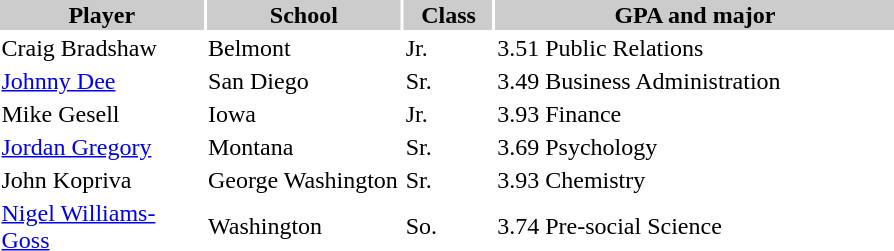<table style="width:600px" "border:'1' 'solid' 'gray' ">
<tr>
<th style="background:#ccc; width:23%;">Player</th>
<th style="background:#ccc; width:22%;">School</th>
<th style="background:#ccc; width:10%;">Class</th>
<th style="background:#ccc; width:45%;">GPA and major</th>
</tr>
<tr>
<td>Craig Bradshaw</td>
<td>Belmont</td>
<td>Jr.</td>
<td>3.51 Public Relations</td>
</tr>
<tr>
<td><a href='#'>Johnny Dee</a></td>
<td>San Diego</td>
<td>Sr.</td>
<td>3.49 Business Administration</td>
</tr>
<tr>
<td>Mike Gesell</td>
<td>Iowa</td>
<td>Jr.</td>
<td>3.93 Finance</td>
</tr>
<tr>
<td><a href='#'>Jordan Gregory</a></td>
<td>Montana</td>
<td>Sr.</td>
<td>3.69 Psychology</td>
</tr>
<tr>
<td>John Kopriva</td>
<td>George Washington</td>
<td>Sr.</td>
<td>3.93 Chemistry</td>
</tr>
<tr>
<td><a href='#'>Nigel Williams-Goss</a></td>
<td>Washington</td>
<td>So.</td>
<td>3.74 Pre-social Science</td>
</tr>
</table>
